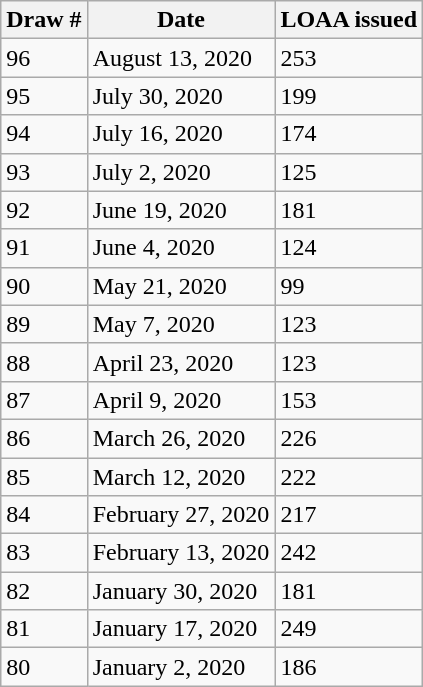<table class="wikitable">
<tr>
<th>Draw #</th>
<th>Date</th>
<th>LOAA issued</th>
</tr>
<tr>
<td>96</td>
<td>August 13, 2020</td>
<td>253</td>
</tr>
<tr>
<td>95</td>
<td>July 30, 2020</td>
<td>199</td>
</tr>
<tr>
<td>94</td>
<td>July 16, 2020</td>
<td>174</td>
</tr>
<tr>
<td>93</td>
<td>July 2, 2020</td>
<td>125</td>
</tr>
<tr>
<td>92</td>
<td>June 19, 2020</td>
<td>181</td>
</tr>
<tr>
<td>91</td>
<td>June 4, 2020</td>
<td>124</td>
</tr>
<tr>
<td>90</td>
<td>May 21, 2020</td>
<td>99</td>
</tr>
<tr>
<td>89</td>
<td>May 7, 2020</td>
<td>123</td>
</tr>
<tr>
<td>88</td>
<td>April 23, 2020</td>
<td>123</td>
</tr>
<tr>
<td>87</td>
<td>April 9, 2020</td>
<td>153</td>
</tr>
<tr>
<td>86</td>
<td>March 26, 2020</td>
<td>226</td>
</tr>
<tr>
<td>85</td>
<td>March 12, 2020</td>
<td>222</td>
</tr>
<tr>
<td>84</td>
<td>February 27, 2020</td>
<td>217</td>
</tr>
<tr>
<td>83</td>
<td>February 13, 2020</td>
<td>242</td>
</tr>
<tr>
<td>82</td>
<td>January 30, 2020</td>
<td>181</td>
</tr>
<tr>
<td>81</td>
<td>January 17, 2020</td>
<td>249</td>
</tr>
<tr>
<td>80</td>
<td>January 2, 2020</td>
<td>186</td>
</tr>
</table>
